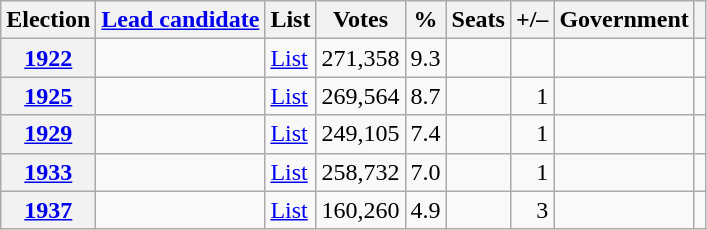<table class="wikitable" style="text-align: right;">
<tr>
<th scope="col">Election</th>
<th scope="col"><a href='#'>Lead candidate</a></th>
<th scope="col">List</th>
<th scope="col">Votes</th>
<th scope="col">%</th>
<th scope="col">Seats</th>
<th scope="col">+/–</th>
<th scope="col">Government</th>
<th scope="col" class="unsortable"></th>
</tr>
<tr>
<th><a href='#'>1922</a></th>
<td></td>
<td align="left"><a href='#'>List</a></td>
<td>271,358</td>
<td>9.3</td>
<td></td>
<td></td>
<td></td>
<td></td>
</tr>
<tr>
<th><a href='#'>1925</a></th>
<td></td>
<td align="left"><a href='#'>List</a></td>
<td>269,564</td>
<td>8.7</td>
<td></td>
<td> 1</td>
<td></td>
<td></td>
</tr>
<tr>
<th><a href='#'>1929</a></th>
<td></td>
<td align="left"><a href='#'>List</a></td>
<td>249,105</td>
<td>7.4</td>
<td></td>
<td> 1</td>
<td></td>
<td></td>
</tr>
<tr>
<th><a href='#'>1933</a></th>
<td></td>
<td align="left"><a href='#'>List</a></td>
<td>258,732</td>
<td>7.0</td>
<td></td>
<td> 1</td>
<td></td>
<td></td>
</tr>
<tr>
<th><a href='#'>1937</a></th>
<td></td>
<td align="left"><a href='#'>List</a></td>
<td>160,260</td>
<td>4.9</td>
<td></td>
<td> 3</td>
<td></td>
<td></td>
</tr>
</table>
